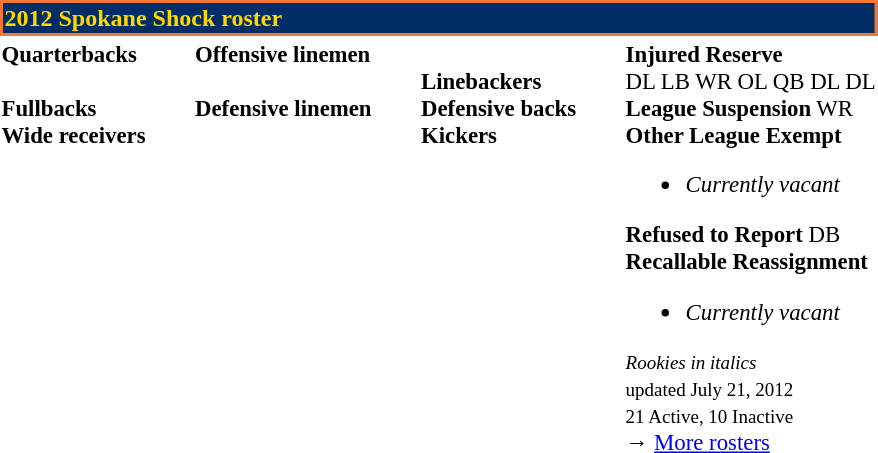<table class="toccolours" style="text-align: left;">
<tr>
<th colspan="7" style="background-color:#002E64; border:2px  solid #F47735; color:#FFD700; text-alight:center;"><strong>2012 Spokane Shock roster</strong></th>
</tr>
<tr>
<td style="font-size: 95%;" valign="top"><strong>Quarterbacks</strong><br>
<br><strong>Fullbacks</strong>
<br><strong>Wide receivers</strong>



</td>
<td style="width: 25px;"></td>
<td style="font-size: 95%;" valign="top"><strong>Offensive linemen</strong><br>

<br><strong>Defensive linemen</strong>



</td>
<td style="width: 25px;"></td>
<td style="font-size: 95%;" valign="top"><br><strong>Linebackers</strong>

<br><strong>Defensive backs</strong>



<br><strong>Kickers</strong>
</td>
<td style="width: 25px;"></td>
<td style="font-size: 95%;" valign="top"><strong>Injured Reserve</strong><br> DL
 LB
 WR
 OL
 QB
 DL

 DL<br><strong>League Suspension</strong>
 WR<br><strong>Other League Exempt</strong><ul><li><em>Currently vacant</em></li></ul><strong>Refused to Report</strong>
 DB<br><strong>Recallable Reassignment</strong><ul><li><em>Currently vacant</em></li></ul><small><em>Rookies in italics</em><br><span></span> updated July 21, 2012</small><br>
<small>21 Active, 10 Inactive</small><br>→ <a href='#'>More rosters</a></td>
</tr>
<tr>
</tr>
</table>
